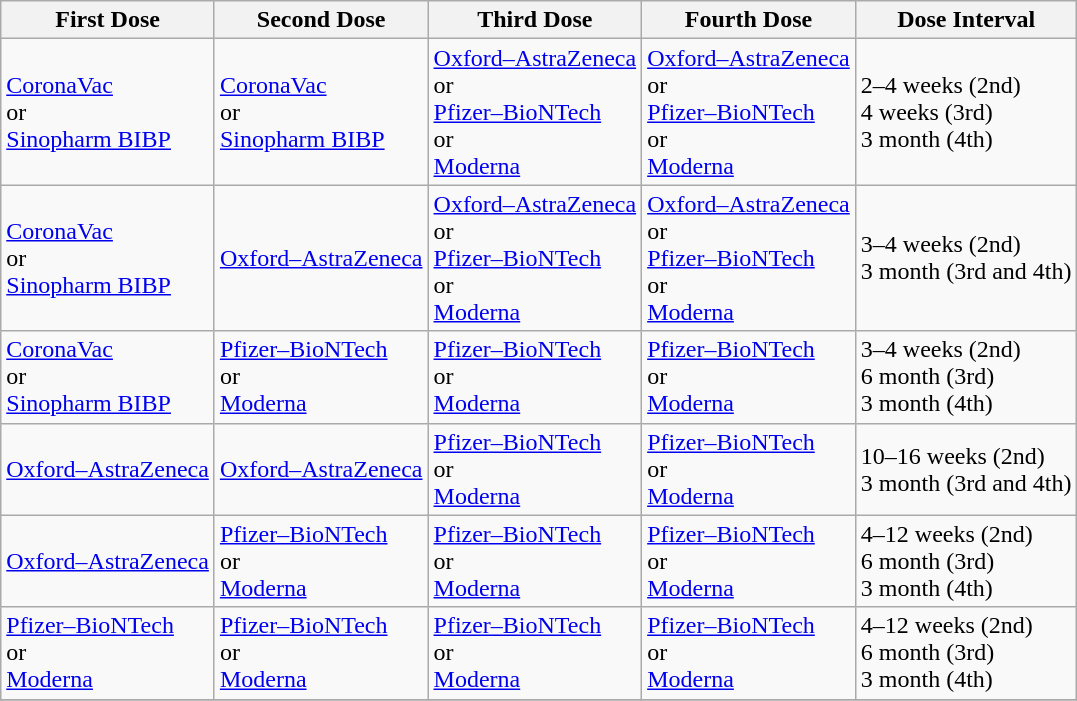<table class="wikitable">
<tr>
<th>First Dose</th>
<th>Second Dose</th>
<th>Third Dose</th>
<th>Fourth Dose</th>
<th>Dose Interval</th>
</tr>
<tr>
<td> <a href='#'>CoronaVac</a> <br>or <br> <a href='#'>Sinopharm BIBP</a></td>
<td> <a href='#'>CoronaVac</a> <br>or <br> <a href='#'>Sinopharm BIBP</a></td>
<td> <a href='#'>Oxford–AstraZeneca</a> <br>or <br> <a href='#'>Pfizer–BioNTech</a><br>or<br> <a href='#'>Moderna</a></td>
<td> <a href='#'>Oxford–AstraZeneca</a> <br>or <br> <a href='#'>Pfizer–BioNTech</a><br>or<br> <a href='#'>Moderna</a></td>
<td>2–4 weeks (2nd)<br>4 weeks (3rd)<br>3 month (4th)</td>
</tr>
<tr>
<td> <a href='#'>CoronaVac</a> <br>or <br> <a href='#'>Sinopharm BIBP</a></td>
<td> <a href='#'>Oxford–AstraZeneca</a></td>
<td> <a href='#'>Oxford–AstraZeneca</a> <br>or <br> <a href='#'>Pfizer–BioNTech</a><br>or<br> <a href='#'>Moderna</a></td>
<td> <a href='#'>Oxford–AstraZeneca</a> <br>or <br> <a href='#'>Pfizer–BioNTech</a><br>or<br> <a href='#'>Moderna</a></td>
<td>3–4 weeks (2nd)<br>3 month (3rd and 4th)</td>
</tr>
<tr>
<td> <a href='#'>CoronaVac</a> <br>or <br> <a href='#'>Sinopharm BIBP</a></td>
<td> <a href='#'>Pfizer–BioNTech</a><br>or<br> <a href='#'>Moderna</a></td>
<td> <a href='#'>Pfizer–BioNTech</a><br>or<br> <a href='#'>Moderna</a></td>
<td> <a href='#'>Pfizer–BioNTech</a><br>or<br> <a href='#'>Moderna</a></td>
<td>3–4 weeks (2nd)<br>6 month (3rd)<br>3 month (4th)</td>
</tr>
<tr>
<td> <a href='#'>Oxford–AstraZeneca</a></td>
<td> <a href='#'>Oxford–AstraZeneca</a></td>
<td> <a href='#'>Pfizer–BioNTech</a><br>or<br> <a href='#'>Moderna</a></td>
<td> <a href='#'>Pfizer–BioNTech</a><br>or<br> <a href='#'>Moderna</a></td>
<td>10–16 weeks (2nd)<br>3 month (3rd and 4th)</td>
</tr>
<tr>
<td> <a href='#'>Oxford–AstraZeneca</a></td>
<td> <a href='#'>Pfizer–BioNTech</a><br>or<br> <a href='#'>Moderna</a></td>
<td> <a href='#'>Pfizer–BioNTech</a><br>or<br> <a href='#'>Moderna</a></td>
<td> <a href='#'>Pfizer–BioNTech</a><br>or<br> <a href='#'>Moderna</a></td>
<td>4–12 weeks (2nd)<br>6 month (3rd)<br>3 month (4th)</td>
</tr>
<tr>
<td> <a href='#'>Pfizer–BioNTech</a><br>or<br> <a href='#'>Moderna</a></td>
<td> <a href='#'>Pfizer–BioNTech</a><br>or<br> <a href='#'>Moderna</a></td>
<td> <a href='#'>Pfizer–BioNTech</a><br>or<br> <a href='#'>Moderna</a></td>
<td> <a href='#'>Pfizer–BioNTech</a><br>or<br> <a href='#'>Moderna</a></td>
<td>4–12 weeks (2nd)<br>6 month (3rd)<br>3 month (4th)</td>
</tr>
<tr>
</tr>
</table>
